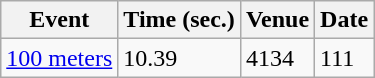<table class="wikitable">
<tr>
<th>Event</th>
<th>Time (sec.)</th>
<th>Venue</th>
<th>Date</th>
</tr>
<tr>
<td><a href='#'>100 meters</a></td>
<td>10.39</td>
<td>4134</td>
<td>111</td>
</tr>
</table>
